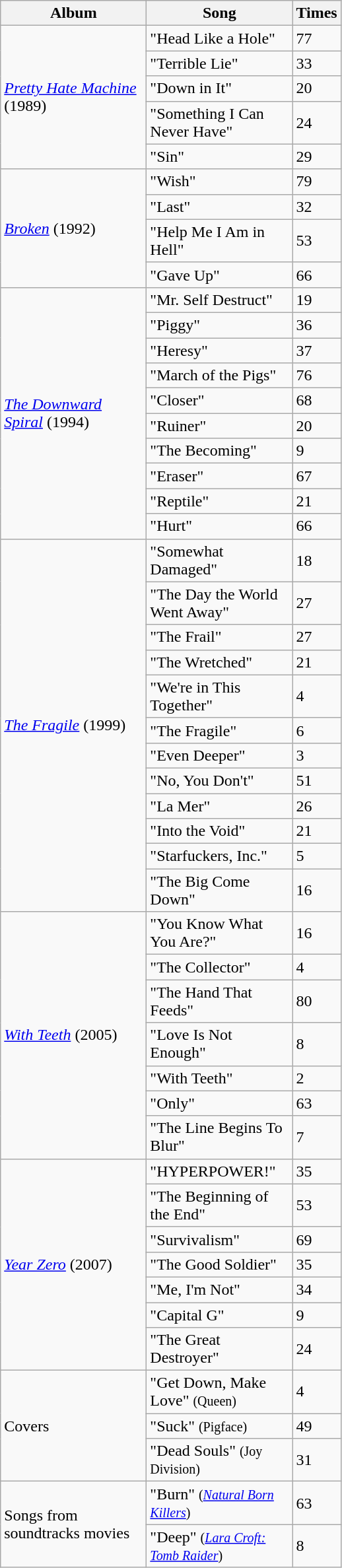<table class="wikitable sortable">
<tr>
<th style="width:140px;">Album</th>
<th style="width:140px;">Song</th>
<th style="width:20px;">Times</th>
</tr>
<tr>
<td rowspan="5"><em><a href='#'>Pretty Hate Machine</a></em> (1989)</td>
<td>"Head Like a Hole"</td>
<td>77</td>
</tr>
<tr>
<td>"Terrible Lie"</td>
<td>33</td>
</tr>
<tr>
<td>"Down in It"</td>
<td>20</td>
</tr>
<tr>
<td>"Something I Can Never Have"</td>
<td>24</td>
</tr>
<tr>
<td>"Sin"</td>
<td>29</td>
</tr>
<tr>
<td rowspan="4"><a href='#'><em>Broken</em></a> (1992)</td>
<td>"Wish"</td>
<td>79</td>
</tr>
<tr>
<td>"Last"</td>
<td>32</td>
</tr>
<tr>
<td>"Help Me I Am in Hell"</td>
<td>53</td>
</tr>
<tr>
<td>"Gave Up"</td>
<td>66</td>
</tr>
<tr>
<td rowspan="10"><em><a href='#'>The Downward Spiral</a></em> (1994)</td>
<td>"Mr. Self Destruct"</td>
<td>19</td>
</tr>
<tr>
<td>"Piggy"</td>
<td>36</td>
</tr>
<tr>
<td>"Heresy"</td>
<td>37</td>
</tr>
<tr>
<td>"March of the Pigs"</td>
<td>76</td>
</tr>
<tr>
<td>"Closer"</td>
<td>68</td>
</tr>
<tr>
<td>"Ruiner"</td>
<td>20</td>
</tr>
<tr>
<td>"The Becoming"</td>
<td>9</td>
</tr>
<tr>
<td>"Eraser"</td>
<td>67</td>
</tr>
<tr>
<td>"Reptile"</td>
<td>21</td>
</tr>
<tr>
<td>"Hurt"</td>
<td>66</td>
</tr>
<tr>
<td rowspan="12"><a href='#'><em>The Fragile</em></a> (1999)</td>
<td>"Somewhat Damaged"</td>
<td>18</td>
</tr>
<tr>
<td>"The Day the World Went Away"</td>
<td>27</td>
</tr>
<tr>
<td>"The Frail"</td>
<td>27</td>
</tr>
<tr>
<td>"The Wretched"</td>
<td>21</td>
</tr>
<tr>
<td>"We're in This Together"</td>
<td>4</td>
</tr>
<tr>
<td>"The Fragile"</td>
<td>6</td>
</tr>
<tr>
<td>"Even Deeper"</td>
<td>3</td>
</tr>
<tr>
<td>"No, You Don't"</td>
<td>51</td>
</tr>
<tr>
<td>"La Mer"</td>
<td>26</td>
</tr>
<tr>
<td>"Into the Void"</td>
<td>21</td>
</tr>
<tr>
<td>"Starfuckers, Inc."</td>
<td>5</td>
</tr>
<tr>
<td>"The Big Come Down"</td>
<td>16</td>
</tr>
<tr>
<td rowspan="7"><em><a href='#'>With Teeth</a></em> (2005)</td>
<td>"You Know What You Are?"</td>
<td>16</td>
</tr>
<tr>
<td>"The Collector"</td>
<td>4</td>
</tr>
<tr>
<td>"The Hand That Feeds"</td>
<td>80</td>
</tr>
<tr>
<td>"Love Is Not Enough"</td>
<td>8</td>
</tr>
<tr>
<td>"With Teeth"</td>
<td>2</td>
</tr>
<tr>
<td>"Only"</td>
<td>63</td>
</tr>
<tr>
<td>"The Line Begins To Blur"</td>
<td>7</td>
</tr>
<tr>
<td rowspan="7"><a href='#'><em>Year Zero</em></a> (2007)</td>
<td>"HYPERPOWER!"</td>
<td>35</td>
</tr>
<tr>
<td>"The Beginning of the End"</td>
<td>53</td>
</tr>
<tr>
<td>"Survivalism"</td>
<td>69</td>
</tr>
<tr>
<td>"The Good Soldier"</td>
<td>35</td>
</tr>
<tr>
<td>"Me, I'm Not"</td>
<td>34</td>
</tr>
<tr>
<td>"Capital G"</td>
<td>9</td>
</tr>
<tr>
<td>"The Great Destroyer"</td>
<td>24</td>
</tr>
<tr>
<td rowspan="3">Covers</td>
<td>"Get Down, Make Love" <small>(Queen)</small></td>
<td>4</td>
</tr>
<tr>
<td>"Suck" <small>(Pigface)</small></td>
<td>49</td>
</tr>
<tr>
<td>"Dead Souls" <small>(Joy Division)</small></td>
<td>31</td>
</tr>
<tr>
<td rowspan="2">Songs from soundtracks movies</td>
<td>"Burn" <small>(<a href='#'><em>Natural Born Killers</em></a>)</small></td>
<td>63</td>
</tr>
<tr>
<td>"Deep" <small>(<a href='#'><em>Lara Croft: Tomb Raider</em></a>)</small></td>
<td>8</td>
</tr>
</table>
